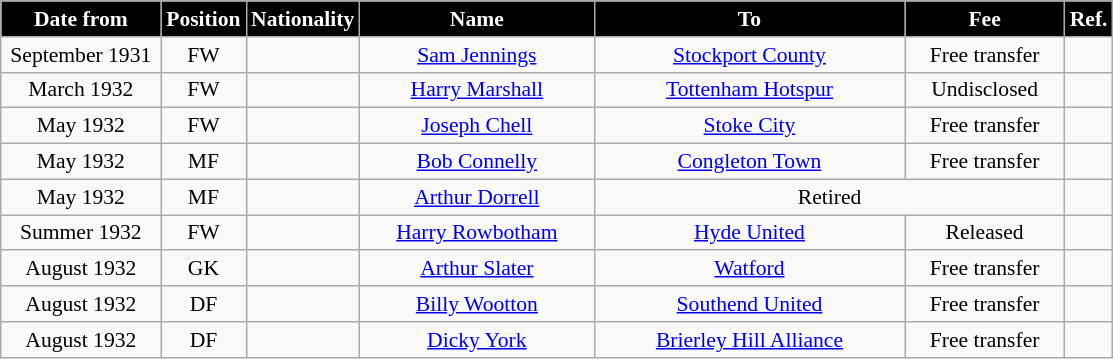<table class="wikitable" style="text-align:center; font-size:90%; ">
<tr>
<th style="background:#000000; color:white; width:100px;">Date from</th>
<th style="background:#000000; color:white; width:50px;">Position</th>
<th style="background:#000000; color:white; width:50px;">Nationality</th>
<th style="background:#000000; color:white; width:150px;">Name</th>
<th style="background:#000000; color:white; width:200px;">To</th>
<th style="background:#000000; color:white; width:100px;">Fee</th>
<th style="background:#000000; color:white; width:25px;">Ref.</th>
</tr>
<tr>
<td>September 1931</td>
<td>FW</td>
<td></td>
<td><a href='#'>Sam Jennings</a></td>
<td><a href='#'>Stockport County</a></td>
<td>Free transfer</td>
<td></td>
</tr>
<tr>
<td>March 1932</td>
<td>FW</td>
<td></td>
<td><a href='#'>Harry Marshall</a></td>
<td><a href='#'>Tottenham Hotspur</a></td>
<td>Undisclosed</td>
<td></td>
</tr>
<tr>
<td>May 1932</td>
<td>FW</td>
<td></td>
<td><a href='#'>Joseph Chell</a></td>
<td><a href='#'>Stoke City</a></td>
<td>Free transfer</td>
<td></td>
</tr>
<tr>
<td>May 1932</td>
<td>MF</td>
<td></td>
<td><a href='#'>Bob Connelly</a></td>
<td><a href='#'>Congleton Town</a></td>
<td>Free transfer</td>
<td></td>
</tr>
<tr>
<td>May 1932</td>
<td>MF</td>
<td></td>
<td><a href='#'>Arthur Dorrell</a></td>
<td colspan="2">Retired</td>
<td></td>
</tr>
<tr>
<td>Summer 1932</td>
<td>FW</td>
<td></td>
<td><a href='#'>Harry Rowbotham</a></td>
<td><a href='#'>Hyde United</a></td>
<td>Released</td>
<td></td>
</tr>
<tr>
<td>August 1932</td>
<td>GK</td>
<td></td>
<td><a href='#'>Arthur Slater</a></td>
<td><a href='#'>Watford</a></td>
<td>Free transfer</td>
<td></td>
</tr>
<tr>
<td>August 1932</td>
<td>DF</td>
<td></td>
<td><a href='#'>Billy Wootton</a></td>
<td><a href='#'>Southend United</a></td>
<td>Free transfer</td>
<td></td>
</tr>
<tr>
<td>August 1932</td>
<td>DF</td>
<td></td>
<td><a href='#'>Dicky York</a></td>
<td><a href='#'>Brierley Hill Alliance</a></td>
<td>Free transfer</td>
<td></td>
</tr>
</table>
